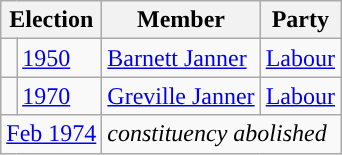<table class="wikitable">
<tr>
<th colspan="2">Election</th>
<th>Member</th>
<th>Party</th>
</tr>
<tr>
<td style="color:inherit;background-color: "></td>
<td><a href='#'>1950</a></td>
<td><a href='#'>Barnett Janner</a></td>
<td><a href='#'>Labour</a></td>
</tr>
<tr>
<td style="color:inherit;background-color: "></td>
<td><a href='#'>1970</a></td>
<td><a href='#'>Greville Janner</a></td>
<td><a href='#'>Labour</a></td>
</tr>
<tr>
<td colspan="2" align="right"><a href='#'>Feb 1974</a></td>
<td colspan="2"><em>constituency abolished</em></td>
</tr>
</table>
